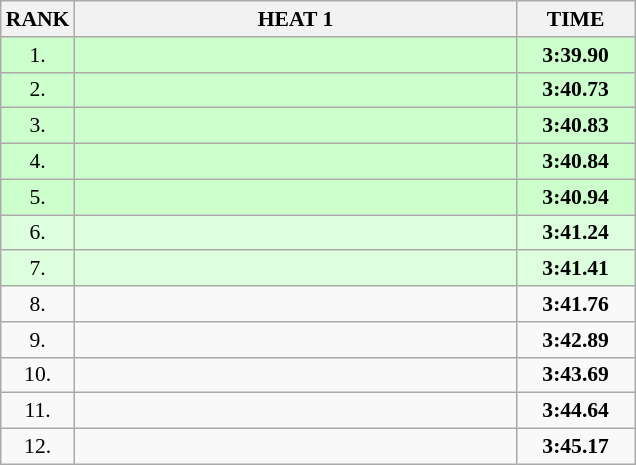<table class="wikitable" style="border-collapse: collapse; font-size: 90%;">
<tr>
<th>RANK</th>
<th style="width: 20em">HEAT 1</th>
<th style="width: 5em">TIME</th>
</tr>
<tr style="background:#ccffcc;">
<td align="center">1.</td>
<td></td>
<td align="center"><strong>3:39.90</strong></td>
</tr>
<tr style="background:#ccffcc;">
<td align="center">2.</td>
<td></td>
<td align="center"><strong>3:40.73</strong></td>
</tr>
<tr style="background:#ccffcc;">
<td align="center">3.</td>
<td></td>
<td align="center"><strong>3:40.83</strong></td>
</tr>
<tr style="background:#ccffcc;">
<td align="center">4.</td>
<td></td>
<td align="center"><strong>3:40.84</strong></td>
</tr>
<tr style="background:#ccffcc;">
<td align="center">5.</td>
<td></td>
<td align="center"><strong>3:40.94</strong></td>
</tr>
<tr style="background:#ddffdd;">
<td align="center">6.</td>
<td></td>
<td align="center"><strong>3:41.24</strong></td>
</tr>
<tr style="background:#ddffdd;">
<td align="center">7.</td>
<td></td>
<td align="center"><strong>3:41.41</strong></td>
</tr>
<tr>
<td align="center">8.</td>
<td></td>
<td align="center"><strong>3:41.76</strong></td>
</tr>
<tr>
<td align="center">9.</td>
<td></td>
<td align="center"><strong>3:42.89</strong></td>
</tr>
<tr>
<td align="center">10.</td>
<td></td>
<td align="center"><strong>3:43.69</strong></td>
</tr>
<tr>
<td align="center">11.</td>
<td></td>
<td align="center"><strong>3:44.64</strong></td>
</tr>
<tr>
<td align="center">12.</td>
<td></td>
<td align="center"><strong>3:45.17</strong></td>
</tr>
</table>
